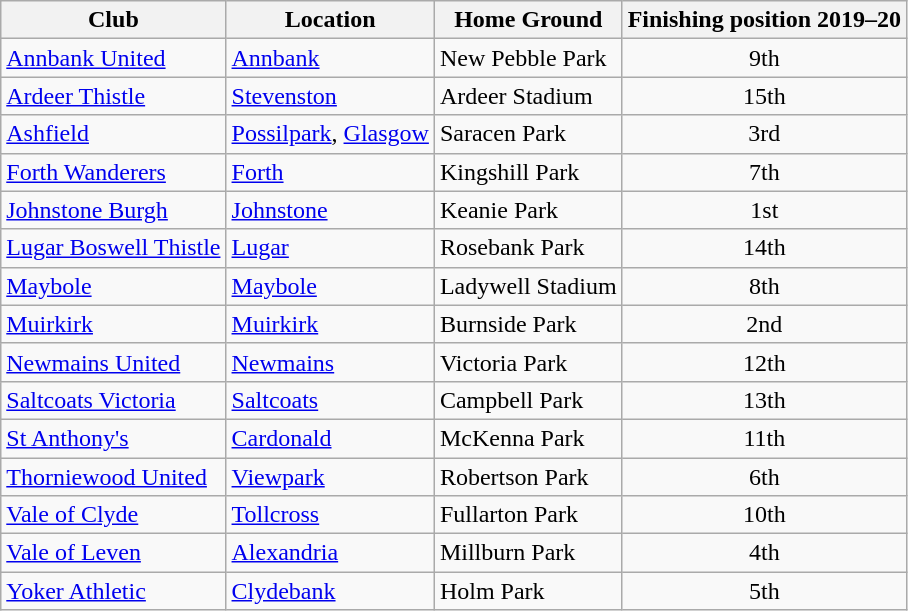<table class="wikitable sortable" style="text-align:left;">
<tr>
<th>Club</th>
<th>Location</th>
<th>Home Ground</th>
<th>Finishing position 2019–20</th>
</tr>
<tr>
<td><a href='#'>Annbank United</a></td>
<td><a href='#'>Annbank</a></td>
<td>New Pebble Park</td>
<td style="text-align:center;">9th</td>
</tr>
<tr>
<td><a href='#'>Ardeer Thistle</a></td>
<td><a href='#'>Stevenston</a></td>
<td>Ardeer Stadium</td>
<td style="text-align:center;">15th</td>
</tr>
<tr>
<td><a href='#'>Ashfield</a></td>
<td><a href='#'>Possilpark</a>, <a href='#'>Glasgow</a></td>
<td>Saracen Park</td>
<td style="text-align:center;">3rd</td>
</tr>
<tr>
<td><a href='#'>Forth Wanderers</a></td>
<td><a href='#'>Forth</a></td>
<td>Kingshill Park</td>
<td style="text-align:center;">7th</td>
</tr>
<tr>
<td><a href='#'>Johnstone Burgh</a></td>
<td><a href='#'>Johnstone</a></td>
<td>Keanie Park</td>
<td style="text-align:center;">1st</td>
</tr>
<tr>
<td><a href='#'>Lugar Boswell Thistle</a></td>
<td><a href='#'>Lugar</a></td>
<td>Rosebank Park</td>
<td style="text-align:center;">14th</td>
</tr>
<tr>
<td><a href='#'>Maybole</a></td>
<td><a href='#'>Maybole</a></td>
<td>Ladywell Stadium</td>
<td style="text-align:center;">8th</td>
</tr>
<tr>
<td><a href='#'>Muirkirk</a></td>
<td><a href='#'>Muirkirk</a></td>
<td>Burnside Park</td>
<td style="text-align:center;">2nd</td>
</tr>
<tr>
<td><a href='#'>Newmains United</a></td>
<td><a href='#'>Newmains</a></td>
<td>Victoria Park</td>
<td style="text-align:center;">12th</td>
</tr>
<tr>
<td><a href='#'>Saltcoats Victoria</a></td>
<td><a href='#'>Saltcoats</a></td>
<td>Campbell Park</td>
<td style="text-align:center;">13th</td>
</tr>
<tr>
<td><a href='#'>St Anthony's</a></td>
<td><a href='#'>Cardonald</a></td>
<td>McKenna Park</td>
<td style="text-align:center;">11th</td>
</tr>
<tr>
<td><a href='#'>Thorniewood United</a></td>
<td><a href='#'>Viewpark</a></td>
<td>Robertson Park</td>
<td style="text-align:center;">6th</td>
</tr>
<tr>
<td><a href='#'>Vale of Clyde</a></td>
<td><a href='#'>Tollcross</a></td>
<td>Fullarton Park</td>
<td style="text-align:center;">10th</td>
</tr>
<tr>
<td><a href='#'>Vale of Leven</a></td>
<td><a href='#'>Alexandria</a></td>
<td>Millburn Park</td>
<td style="text-align:center;">4th</td>
</tr>
<tr>
<td><a href='#'>Yoker Athletic</a></td>
<td><a href='#'>Clydebank</a></td>
<td>Holm Park</td>
<td style="text-align:center;">5th</td>
</tr>
</table>
